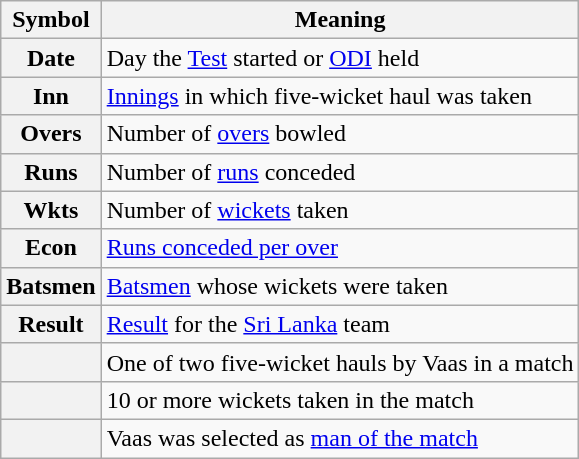<table class="wikitable"  style="float:left margin-left: 10px;">
<tr>
<th>Symbol</th>
<th>Meaning</th>
</tr>
<tr>
<th>Date</th>
<td>Day the <a href='#'>Test</a> started or <a href='#'>ODI</a> held</td>
</tr>
<tr>
<th>Inn</th>
<td><a href='#'>Innings</a> in which five-wicket haul was taken</td>
</tr>
<tr>
<th>Overs</th>
<td>Number of <a href='#'>overs</a> bowled</td>
</tr>
<tr>
<th>Runs</th>
<td>Number of <a href='#'>runs</a> conceded</td>
</tr>
<tr>
<th>Wkts</th>
<td>Number of <a href='#'>wickets</a> taken</td>
</tr>
<tr>
<th>Econ</th>
<td><a href='#'>Runs conceded per over</a></td>
</tr>
<tr>
<th>Batsmen</th>
<td><a href='#'>Batsmen</a> whose wickets were taken</td>
</tr>
<tr>
<th>Result</th>
<td><a href='#'>Result</a> for the <a href='#'>Sri Lanka</a> team</td>
</tr>
<tr>
<th></th>
<td>One of two five-wicket hauls by Vaas in a match</td>
</tr>
<tr>
<th></th>
<td>10 or more wickets taken in the match</td>
</tr>
<tr>
<th></th>
<td>Vaas was selected as <a href='#'>man of the match</a></td>
</tr>
</table>
